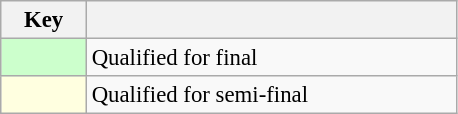<table class="wikitable" style="font-size:95%; text-align:center">
<tr>
<th width=50>Key</th>
<th width=240></th>
</tr>
<tr>
<td style="background:#cfc" width="20"></td>
<td align=left>Qualified for final</td>
</tr>
<tr>
<td style="background:#ffffe0" width="20"></td>
<td align=left>Qualified for semi-final</td>
</tr>
</table>
